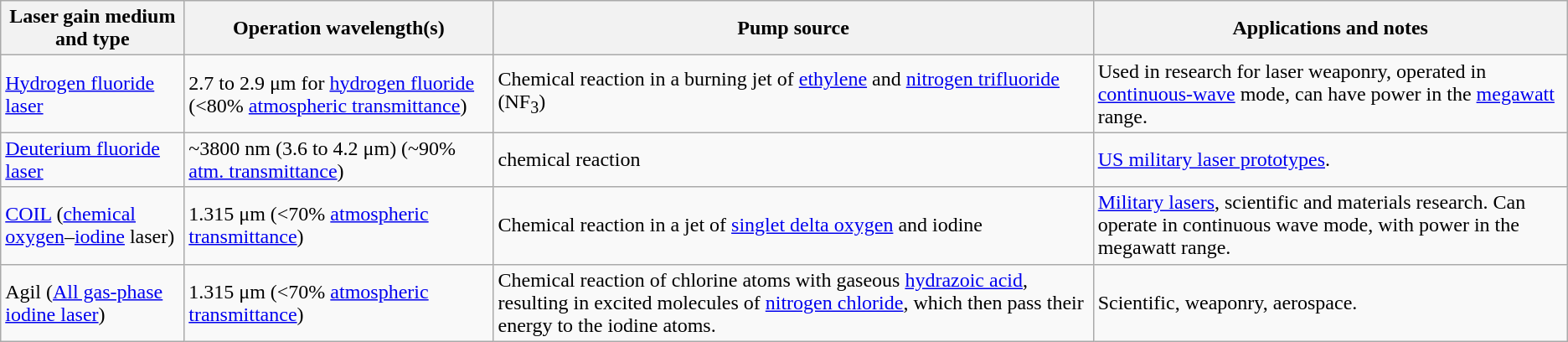<table class="wikitable sortable">
<tr>
<th>Laser gain medium and type</th>
<th class="unsortable">Operation wavelength(s)</th>
<th class="unsortable">Pump source</th>
<th class="unsortable">Applications and notes</th>
</tr>
<tr>
<td><a href='#'>Hydrogen fluoride laser</a></td>
<td>2.7 to 2.9 μm for <a href='#'>hydrogen fluoride</a> (<80% <a href='#'>atmospheric transmittance</a>)</td>
<td>Chemical reaction in a burning jet of <a href='#'>ethylene</a> and <a href='#'>nitrogen trifluoride</a> (NF<sub>3</sub>)</td>
<td>Used in research for laser weaponry, operated in <a href='#'>continuous-wave</a> mode, can have power in the <a href='#'>megawatt</a> range.</td>
</tr>
<tr>
<td><a href='#'>Deuterium fluoride laser</a></td>
<td>~3800 nm (3.6 to 4.2 μm) (~90% <a href='#'>atm. transmittance</a>)</td>
<td>chemical reaction</td>
<td><a href='#'>US military laser prototypes</a>.</td>
</tr>
<tr>
<td><a href='#'>COIL</a> (<a href='#'>chemical</a> <a href='#'>oxygen</a>–<a href='#'>iodine</a> laser)</td>
<td>1.315 μm (<70% <a href='#'>atmospheric transmittance</a>)</td>
<td>Chemical reaction in a jet of <a href='#'>singlet delta oxygen</a> and iodine</td>
<td><a href='#'>Military lasers</a>, scientific and materials research. Can operate in continuous wave mode, with power in the megawatt range.</td>
</tr>
<tr>
<td>Agil (<a href='#'>All gas-phase iodine laser</a>)</td>
<td>1.315 μm (<70% <a href='#'>atmospheric transmittance</a>)</td>
<td>Chemical reaction of chlorine atoms with gaseous <a href='#'>hydrazoic acid</a>, resulting in excited molecules of <a href='#'>nitrogen chloride</a>, which then pass their energy to the iodine atoms.</td>
<td>Scientific, weaponry, aerospace.</td>
</tr>
</table>
